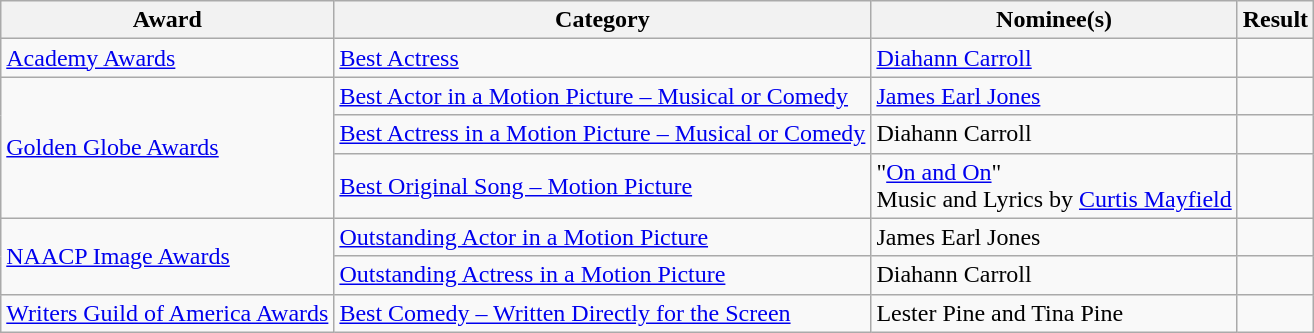<table class="wikitable">
<tr>
<th>Award</th>
<th>Category</th>
<th>Nominee(s)</th>
<th>Result</th>
</tr>
<tr>
<td><a href='#'>Academy Awards</a></td>
<td><a href='#'>Best Actress</a></td>
<td><a href='#'>Diahann Carroll</a></td>
<td></td>
</tr>
<tr>
<td rowspan="3"><a href='#'>Golden Globe Awards</a></td>
<td><a href='#'>Best Actor in a Motion Picture – Musical or Comedy</a></td>
<td><a href='#'>James Earl Jones</a></td>
<td></td>
</tr>
<tr>
<td><a href='#'>Best Actress in a Motion Picture – Musical or Comedy</a></td>
<td>Diahann Carroll</td>
<td></td>
</tr>
<tr>
<td><a href='#'>Best Original Song – Motion Picture</a></td>
<td>"<a href='#'>On and On</a>" <br> Music and Lyrics by <a href='#'>Curtis Mayfield</a></td>
<td></td>
</tr>
<tr>
<td rowspan="2"><a href='#'>NAACP Image Awards</a></td>
<td><a href='#'>Outstanding Actor in a Motion Picture</a></td>
<td>James Earl Jones</td>
<td></td>
</tr>
<tr>
<td><a href='#'>Outstanding Actress in a Motion Picture</a></td>
<td>Diahann Carroll</td>
<td></td>
</tr>
<tr>
<td><a href='#'>Writers Guild of America Awards</a></td>
<td><a href='#'>Best Comedy – Written Directly for the Screen</a></td>
<td>Lester Pine and Tina Pine</td>
<td></td>
</tr>
</table>
